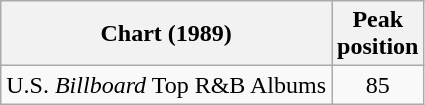<table class="wikitable">
<tr>
<th>Chart (1989)</th>
<th>Peak<br>position</th>
</tr>
<tr>
<td>U.S. <em>Billboard</em> Top R&B Albums</td>
<td align="center">85</td>
</tr>
</table>
